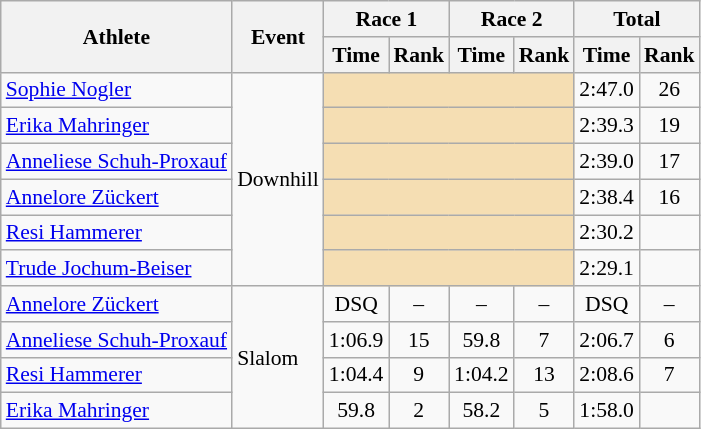<table class="wikitable" style="font-size:90%">
<tr>
<th rowspan="2">Athlete</th>
<th rowspan="2">Event</th>
<th colspan="2">Race 1</th>
<th colspan="2">Race 2</th>
<th colspan="2">Total</th>
</tr>
<tr>
<th>Time</th>
<th>Rank</th>
<th>Time</th>
<th>Rank</th>
<th>Time</th>
<th>Rank</th>
</tr>
<tr>
<td><a href='#'>Sophie Nogler</a></td>
<td rowspan="6">Downhill</td>
<td colspan="4" bgcolor="wheat"></td>
<td align="center">2:47.0</td>
<td align="center">26</td>
</tr>
<tr>
<td><a href='#'>Erika Mahringer</a></td>
<td colspan="4" bgcolor="wheat"></td>
<td align="center">2:39.3</td>
<td align="center">19</td>
</tr>
<tr>
<td><a href='#'>Anneliese Schuh-Proxauf</a></td>
<td colspan="4" bgcolor="wheat"></td>
<td align="center">2:39.0</td>
<td align="center">17</td>
</tr>
<tr>
<td><a href='#'>Annelore Zückert</a></td>
<td colspan="4" bgcolor="wheat"></td>
<td align="center">2:38.4</td>
<td align="center">16</td>
</tr>
<tr>
<td><a href='#'>Resi Hammerer</a></td>
<td colspan="4" bgcolor="wheat"></td>
<td align="center">2:30.2</td>
<td align="center"></td>
</tr>
<tr>
<td><a href='#'>Trude Jochum-Beiser</a></td>
<td colspan="4" bgcolor="wheat"></td>
<td align="center">2:29.1</td>
<td align="center"></td>
</tr>
<tr>
<td><a href='#'>Annelore Zückert</a></td>
<td rowspan="4">Slalom</td>
<td align="center">DSQ</td>
<td align="center">–</td>
<td align="center">–</td>
<td align="center">–</td>
<td align="center">DSQ</td>
<td align="center">–</td>
</tr>
<tr>
<td><a href='#'>Anneliese Schuh-Proxauf</a></td>
<td align="center">1:06.9</td>
<td align="center">15</td>
<td align="center">59.8</td>
<td align="center">7</td>
<td align="center">2:06.7</td>
<td align="center">6</td>
</tr>
<tr>
<td><a href='#'>Resi Hammerer</a></td>
<td align="center">1:04.4</td>
<td align="center">9</td>
<td align="center">1:04.2</td>
<td align="center">13</td>
<td align="center">2:08.6</td>
<td align="center">7</td>
</tr>
<tr>
<td><a href='#'>Erika Mahringer</a></td>
<td align="center">59.8</td>
<td align="center">2</td>
<td align="center">58.2</td>
<td align="center">5</td>
<td align="center">1:58.0</td>
<td align="center"></td>
</tr>
</table>
